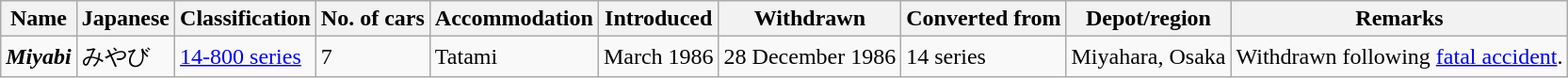<table class="wikitable">
<tr>
<th>Name</th>
<th>Japanese</th>
<th>Classification</th>
<th>No. of cars</th>
<th>Accommodation</th>
<th>Introduced</th>
<th>Withdrawn</th>
<th>Converted from</th>
<th>Depot/region</th>
<th>Remarks</th>
</tr>
<tr>
<td><strong><em>Miyabi</em></strong></td>
<td>みやび</td>
<td><a href='#'>14-800 series</a></td>
<td>7</td>
<td>Tatami</td>
<td>March 1986</td>
<td>28 December 1986</td>
<td>14 series</td>
<td>Miyahara, Osaka</td>
<td>Withdrawn following <a href='#'>fatal accident</a>.</td>
</tr>
</table>
